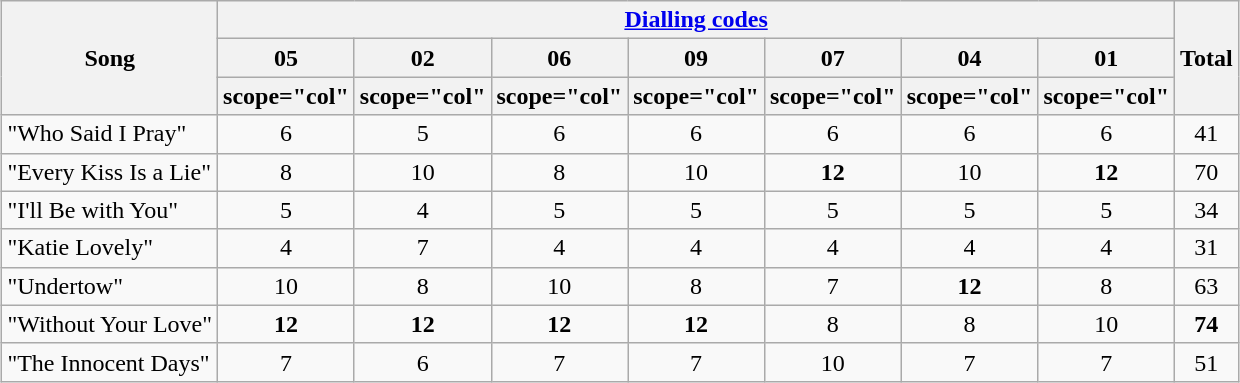<table class="wikitable" style="margin: 1em auto 1em auto; text-align:center;">
<tr>
<th scope="col" rowspan="3">Song</th>
<th scope="col" colspan="7"><a href='#'>Dialling codes</a></th>
<th scope="col" rowspan="3">Total</th>
</tr>
<tr>
<th>05</th>
<th>02</th>
<th>06</th>
<th>09</th>
<th>07</th>
<th>04</th>
<th>01</th>
</tr>
<tr>
<th>scope="col" </th>
<th>scope="col" </th>
<th>scope="col" </th>
<th>scope="col" </th>
<th>scope="col" </th>
<th>scope="col" </th>
<th>scope="col" </th>
</tr>
<tr>
<td align="left">"Who Said I Pray"</td>
<td>6</td>
<td>5</td>
<td>6</td>
<td>6</td>
<td>6</td>
<td>6</td>
<td>6</td>
<td>41</td>
</tr>
<tr>
<td align="left">"Every Kiss Is a Lie"</td>
<td>8</td>
<td>10</td>
<td>8</td>
<td>10</td>
<td><strong>12</strong></td>
<td>10</td>
<td><strong>12</strong></td>
<td>70</td>
</tr>
<tr>
<td align="left">"I'll Be with You"</td>
<td>5</td>
<td>4</td>
<td>5</td>
<td>5</td>
<td>5</td>
<td>5</td>
<td>5</td>
<td>34</td>
</tr>
<tr>
<td align="left">"Katie Lovely"</td>
<td>4</td>
<td>7</td>
<td>4</td>
<td>4</td>
<td>4</td>
<td>4</td>
<td>4</td>
<td>31</td>
</tr>
<tr>
<td align="left">"Undertow"</td>
<td>10</td>
<td>8</td>
<td>10</td>
<td>8</td>
<td>7</td>
<td><strong>12</strong></td>
<td>8</td>
<td>63</td>
</tr>
<tr>
<td align="left">"Without Your Love"</td>
<td><strong>12</strong></td>
<td><strong>12</strong></td>
<td><strong>12</strong></td>
<td><strong>12</strong></td>
<td>8</td>
<td>8</td>
<td>10</td>
<td><strong>74</strong></td>
</tr>
<tr>
<td align="left">"The Innocent Days"</td>
<td>7</td>
<td>6</td>
<td>7</td>
<td>7</td>
<td>10</td>
<td>7</td>
<td>7</td>
<td>51</td>
</tr>
</table>
